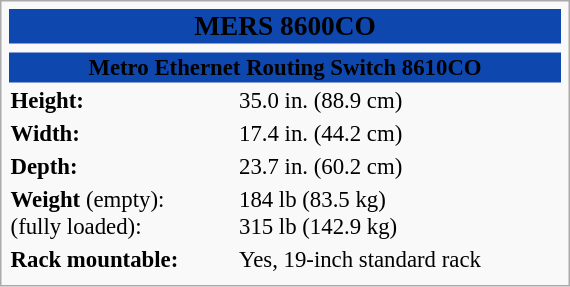<table class="infobox" style="width: 25em; font-size: 95%;">
<tr ! colspan="2" bgcolor="#0E48AF">
<td align="center" colspan="2" style="font-size: larger;"><span><strong>MERS 8600CO</strong></span></td>
</tr>
<tr>
<td align="center" colspan="2"></td>
</tr>
<tr>
<th colspan="2" bgcolor="#0E48AF"><span><strong>Metro Ethernet Routing Switch 8610CO</strong></span></th>
</tr>
<tr style="vertical-align: top;">
<td><strong>Height:</strong></td>
<td>35.0 in. (88.9 cm)</td>
</tr>
<tr>
<td><strong>Width:</strong></td>
<td>17.4 in. (44.2 cm)</td>
</tr>
<tr>
<td><strong>Depth:</strong></td>
<td>23.7 in. (60.2 cm)</td>
</tr>
<tr>
<td><strong>Weight</strong> (empty):<br>(fully loaded):</td>
<td>184 lb (83.5 kg)<br>315 lb (142.9 kg)</td>
</tr>
<tr>
<td><strong>Rack mountable:</strong></td>
<td>Yes, 19-inch standard rack</td>
</tr>
<tr>
</tr>
</table>
